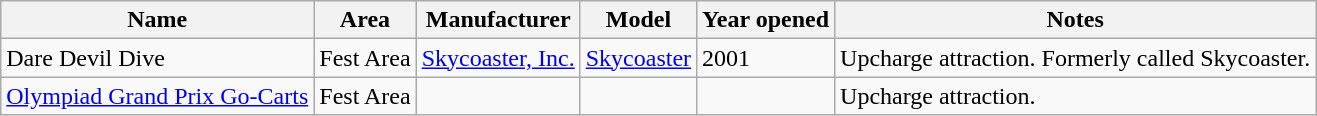<table class="wikitable sortable">
<tr>
<th>Name</th>
<th>Area</th>
<th>Manufacturer</th>
<th>Model</th>
<th>Year opened</th>
<th class="unsortable">Notes</th>
</tr>
<tr>
<td>Dare Devil Dive</td>
<td>Fest Area</td>
<td><a href='#'>Skycoaster, Inc.</a></td>
<td><a href='#'>Skycoaster</a></td>
<td>2001</td>
<td>Upcharge attraction. Formerly called Skycoaster.</td>
</tr>
<tr>
<td><a href='#'>Olympiad Grand Prix Go-Carts</a></td>
<td>Fest Area</td>
<td></td>
<td></td>
<td></td>
<td>Upcharge attraction.</td>
</tr>
</table>
